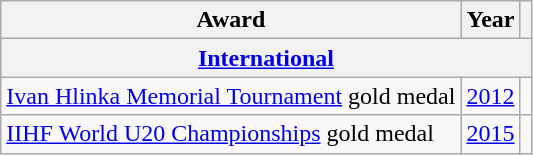<table class="wikitable">
<tr>
<th>Award</th>
<th>Year</th>
<th></th>
</tr>
<tr>
<th colspan="3"><a href='#'>International</a></th>
</tr>
<tr>
<td><a href='#'>Ivan Hlinka Memorial Tournament</a> gold medal</td>
<td><a href='#'>2012</a></td>
<td></td>
</tr>
<tr>
<td><a href='#'>IIHF World U20 Championships</a> gold medal</td>
<td><a href='#'>2015</a></td>
<td></td>
</tr>
</table>
